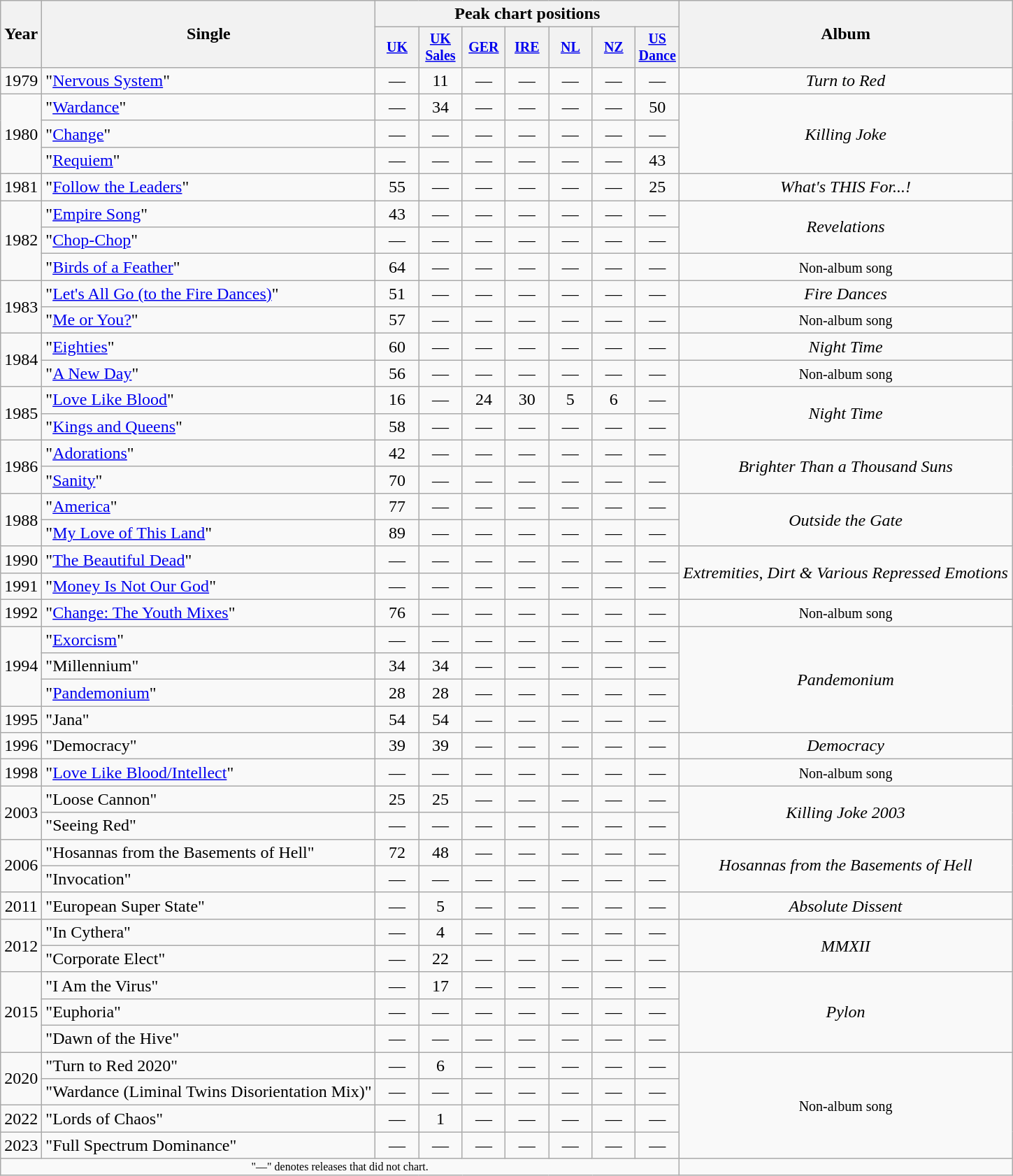<table class="wikitable" style="text-align:center;">
<tr>
<th rowspan="2">Year</th>
<th rowspan="2">Single</th>
<th colspan="7">Peak chart positions</th>
<th rowspan="2">Album</th>
</tr>
<tr style="font-size: smaller">
<th width="35"><a href='#'>UK</a><br></th>
<th width="35"><a href='#'>UK Sales</a><br></th>
<th width="35"><a href='#'>GER</a><br></th>
<th width="35"><a href='#'>IRE</a><br></th>
<th width="35"><a href='#'>NL</a><br></th>
<th width="35"><a href='#'>NZ</a><br></th>
<th width="35"><a href='#'>US Dance</a><br></th>
</tr>
<tr>
<td>1979</td>
<td align="left">"<a href='#'>Nervous System</a>"</td>
<td>—</td>
<td>11</td>
<td>—</td>
<td>—</td>
<td>—</td>
<td>—</td>
<td>—</td>
<td><em>Turn to Red</em></td>
</tr>
<tr>
<td rowspan="3">1980</td>
<td align="left">"<a href='#'>Wardance</a>"</td>
<td>—</td>
<td>34</td>
<td>—</td>
<td>—</td>
<td>—</td>
<td>—</td>
<td>50</td>
<td rowspan="3"><em>Killing Joke</em></td>
</tr>
<tr>
<td align="left">"<a href='#'>Change</a>"</td>
<td>—</td>
<td>—</td>
<td>—</td>
<td>—</td>
<td>—</td>
<td>—</td>
<td>—</td>
</tr>
<tr>
<td align="left">"<a href='#'>Requiem</a>"</td>
<td>—</td>
<td>—</td>
<td>—</td>
<td>—</td>
<td>—</td>
<td>—</td>
<td>43</td>
</tr>
<tr>
<td>1981</td>
<td align="left">"<a href='#'>Follow the Leaders</a>"</td>
<td>55</td>
<td>—</td>
<td>—</td>
<td>—</td>
<td>—</td>
<td>—</td>
<td>25</td>
<td><em>What's THIS For...!</em></td>
</tr>
<tr>
<td rowspan="3">1982</td>
<td align="left">"<a href='#'>Empire Song</a>"</td>
<td>43</td>
<td>—</td>
<td>—</td>
<td>—</td>
<td>—</td>
<td>—</td>
<td>—</td>
<td rowspan="2"><em>Revelations</em></td>
</tr>
<tr>
<td align="left">"<a href='#'>Chop-Chop</a>"</td>
<td>—</td>
<td>—</td>
<td>—</td>
<td>—</td>
<td>—</td>
<td>—</td>
<td>—</td>
</tr>
<tr>
<td align="left">"<a href='#'>Birds of a Feather</a>"</td>
<td>64</td>
<td>—</td>
<td>—</td>
<td>—</td>
<td>—</td>
<td>—</td>
<td>—</td>
<td><small>Non-album song</small></td>
</tr>
<tr>
<td rowspan="2">1983</td>
<td align="left">"<a href='#'>Let's All Go (to the Fire Dances)</a>"</td>
<td>51</td>
<td>—</td>
<td>—</td>
<td>—</td>
<td>—</td>
<td>—</td>
<td>—</td>
<td><em>Fire Dances</em></td>
</tr>
<tr>
<td align="left">"<a href='#'>Me or You?</a>"</td>
<td>57</td>
<td>—</td>
<td>—</td>
<td>—</td>
<td>—</td>
<td>—</td>
<td>—</td>
<td><small>Non-album song</small></td>
</tr>
<tr>
<td rowspan="2">1984</td>
<td align="left">"<a href='#'>Eighties</a>"</td>
<td>60</td>
<td>—</td>
<td>—</td>
<td>—</td>
<td>—</td>
<td>—</td>
<td>—</td>
<td><em>Night Time</em></td>
</tr>
<tr>
<td align="left">"<a href='#'>A New Day</a>"</td>
<td>56</td>
<td>—</td>
<td>—</td>
<td>—</td>
<td>—</td>
<td>—</td>
<td>—</td>
<td><small>Non-album song</small></td>
</tr>
<tr>
<td rowspan="2">1985</td>
<td align="left">"<a href='#'>Love Like Blood</a>"</td>
<td>16</td>
<td>—</td>
<td>24</td>
<td>30</td>
<td>5</td>
<td>6</td>
<td>—</td>
<td rowspan="2"><em>Night Time</em></td>
</tr>
<tr>
<td align="left">"<a href='#'>Kings and Queens</a>"</td>
<td>58</td>
<td>—</td>
<td>—</td>
<td>—</td>
<td>—</td>
<td>—</td>
<td>—</td>
</tr>
<tr>
<td rowspan="2">1986</td>
<td align="left">"<a href='#'>Adorations</a>"</td>
<td>42</td>
<td>—</td>
<td>—</td>
<td>—</td>
<td>—</td>
<td>—</td>
<td>—</td>
<td rowspan="2"><em>Brighter Than a Thousand Suns</em></td>
</tr>
<tr>
<td align="left">"<a href='#'>Sanity</a>"</td>
<td>70</td>
<td>—</td>
<td>—</td>
<td>—</td>
<td>—</td>
<td>—</td>
<td>—</td>
</tr>
<tr>
<td rowspan="2">1988</td>
<td align="left">"<a href='#'>America</a>"</td>
<td>77</td>
<td>—</td>
<td>—</td>
<td>—</td>
<td>—</td>
<td>—</td>
<td>—</td>
<td rowspan="2"><em>Outside the Gate</em></td>
</tr>
<tr>
<td align="left">"<a href='#'>My Love of This Land</a>"</td>
<td>89</td>
<td>—</td>
<td>—</td>
<td>—</td>
<td>—</td>
<td>—</td>
<td>—</td>
</tr>
<tr>
<td>1990</td>
<td align="left">"<a href='#'>The Beautiful Dead</a>"</td>
<td>—</td>
<td>—</td>
<td>—</td>
<td>—</td>
<td>—</td>
<td>—</td>
<td>—</td>
<td rowspan="2"><em>Extremities, Dirt & Various Repressed Emotions</em></td>
</tr>
<tr>
<td>1991</td>
<td align="left">"<a href='#'>Money Is Not Our God</a>"</td>
<td>—</td>
<td>—</td>
<td>—</td>
<td>—</td>
<td>—</td>
<td>—</td>
<td>—</td>
</tr>
<tr>
<td>1992</td>
<td align="left">"<a href='#'>Change: The Youth Mixes</a>"</td>
<td>76</td>
<td>—</td>
<td>—</td>
<td>—</td>
<td>—</td>
<td>—</td>
<td>—</td>
<td><small>Non-album song</small></td>
</tr>
<tr>
<td rowspan="3">1994</td>
<td align="left">"<a href='#'>Exorcism</a>"</td>
<td>—</td>
<td>—</td>
<td>—</td>
<td>—</td>
<td>—</td>
<td>—</td>
<td>—</td>
<td rowspan="4"><em>Pandemonium</em></td>
</tr>
<tr>
<td align="left">"Millennium"</td>
<td>34</td>
<td>34</td>
<td>—</td>
<td>—</td>
<td>—</td>
<td>—</td>
<td>—</td>
</tr>
<tr>
<td align="left">"<a href='#'>Pandemonium</a>"</td>
<td>28</td>
<td>28</td>
<td>—</td>
<td>—</td>
<td>—</td>
<td>—</td>
<td>—</td>
</tr>
<tr>
<td>1995</td>
<td align="left">"Jana"</td>
<td>54</td>
<td>54</td>
<td>—</td>
<td>—</td>
<td>—</td>
<td>—</td>
<td>—</td>
</tr>
<tr>
<td>1996</td>
<td align="left">"Democracy"</td>
<td>39</td>
<td>39</td>
<td>—</td>
<td>—</td>
<td>—</td>
<td>—</td>
<td>—</td>
<td><em>Democracy</em></td>
</tr>
<tr>
<td>1998</td>
<td align="left">"<a href='#'>Love Like Blood/Intellect</a>"</td>
<td>—</td>
<td>—</td>
<td>—</td>
<td>—</td>
<td>—</td>
<td>—</td>
<td>—</td>
<td><small>Non-album song</small></td>
</tr>
<tr>
<td rowspan="2">2003</td>
<td align="left">"Loose Cannon"</td>
<td>25</td>
<td>25</td>
<td>—</td>
<td>—</td>
<td>—</td>
<td>—</td>
<td>—</td>
<td rowspan="2"><em>Killing Joke 2003</em></td>
</tr>
<tr>
<td align="left">"Seeing Red"</td>
<td>—</td>
<td>—</td>
<td>—</td>
<td>—</td>
<td>—</td>
<td>—</td>
<td>—</td>
</tr>
<tr>
<td rowspan="2">2006</td>
<td align="left">"Hosannas from the Basements of Hell"</td>
<td>72</td>
<td>48</td>
<td>—</td>
<td>—</td>
<td>—</td>
<td>—</td>
<td>—</td>
<td rowspan="2"><em>Hosannas from the Basements of Hell</em></td>
</tr>
<tr>
<td align="left">"Invocation"</td>
<td>—</td>
<td>—</td>
<td>—</td>
<td>—</td>
<td>—</td>
<td>—</td>
<td>—</td>
</tr>
<tr>
<td>2011</td>
<td align="left">"European Super State"</td>
<td>—</td>
<td>5</td>
<td>—</td>
<td>—</td>
<td>—</td>
<td>—</td>
<td>—</td>
<td><em>Absolute Dissent</em></td>
</tr>
<tr>
<td rowspan="2">2012</td>
<td align="left">"In Cythera"</td>
<td>—</td>
<td>4</td>
<td>—</td>
<td>—</td>
<td>—</td>
<td>—</td>
<td>—</td>
<td rowspan="2"><em>MMXII</em></td>
</tr>
<tr>
<td align="left">"Corporate Elect"</td>
<td>—</td>
<td>22</td>
<td>—</td>
<td>—</td>
<td>—</td>
<td>—</td>
<td>—</td>
</tr>
<tr>
<td rowspan="3">2015</td>
<td align="left">"I Am the Virus"</td>
<td>—</td>
<td>17</td>
<td>—</td>
<td>—</td>
<td>—</td>
<td>—</td>
<td>—</td>
<td rowspan="3"><em>Pylon</em></td>
</tr>
<tr>
<td align="left">"Euphoria"</td>
<td>—</td>
<td>—</td>
<td>—</td>
<td>—</td>
<td>—</td>
<td>—</td>
<td>—</td>
</tr>
<tr>
<td align="left">"Dawn of the Hive"</td>
<td>—</td>
<td>—</td>
<td>—</td>
<td>—</td>
<td>—</td>
<td>—</td>
<td>—</td>
</tr>
<tr>
<td rowspan="2">2020</td>
<td align="left">"Turn to Red 2020"</td>
<td>—</td>
<td>6</td>
<td>—</td>
<td>—</td>
<td>—</td>
<td>—</td>
<td>—</td>
<td rowspan="4"><small>Non-album song</small></td>
</tr>
<tr>
<td align="left">"Wardance (Liminal Twins Disorientation Mix)"</td>
<td>—</td>
<td>—</td>
<td>—</td>
<td>—</td>
<td>—</td>
<td>—</td>
<td>—</td>
</tr>
<tr>
<td>2022</td>
<td align="left">"Lords of Chaos"</td>
<td>—</td>
<td>1</td>
<td>—</td>
<td>—</td>
<td>—</td>
<td>—</td>
<td>—</td>
</tr>
<tr>
<td>2023</td>
<td align="left">"Full Spectrum Dominance"</td>
<td>—</td>
<td>—</td>
<td>—</td>
<td>—</td>
<td>—</td>
<td>—</td>
<td>—</td>
</tr>
<tr>
<td colspan="9" style="font-size: 8pt">"—" denotes releases that did not chart.</td>
</tr>
</table>
